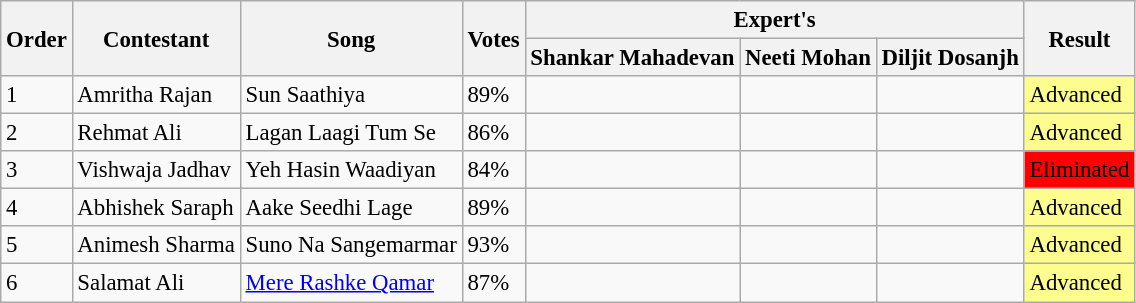<table class="wikitable sortable mw-collapsible" style="font-size: 95%;">
<tr>
<th rowspan="2">Order</th>
<th rowspan="2">Contestant</th>
<th rowspan="2">Song</th>
<th rowspan="2">Votes</th>
<th colspan="3">Expert's</th>
<th rowspan="2">Result</th>
</tr>
<tr>
<th>Shankar Mahadevan</th>
<th>Neeti Mohan</th>
<th>Diljit Dosanjh</th>
</tr>
<tr>
<td>1</td>
<td>Amritha Rajan</td>
<td>Sun Saathiya</td>
<td>89%</td>
<td></td>
<td></td>
<td></td>
<td bgcolor="#fdfc8f">Advanced</td>
</tr>
<tr>
<td>2</td>
<td>Rehmat Ali</td>
<td>Lagan Laagi Tum Se</td>
<td>86%</td>
<td></td>
<td></td>
<td></td>
<td bgcolor="#fdfc8f">Advanced</td>
</tr>
<tr>
<td>3</td>
<td>Vishwaja Jadhav</td>
<td>Yeh Hasin Waadiyan</td>
<td>84%</td>
<td></td>
<td></td>
<td></td>
<td bgcolor="red">Eliminated</td>
</tr>
<tr>
<td>4</td>
<td>Abhishek Saraph</td>
<td>Aake Seedhi Lage</td>
<td>89%</td>
<td></td>
<td></td>
<td></td>
<td bgcolor="#fdfc8f">Advanced</td>
</tr>
<tr>
<td>5</td>
<td>Animesh Sharma</td>
<td>Suno Na Sangemarmar</td>
<td>93%</td>
<td></td>
<td></td>
<td></td>
<td bgcolor="#fdfc8f">Advanced</td>
</tr>
<tr>
<td>6</td>
<td>Salamat Ali</td>
<td><a href='#'>Mere Rashke Qamar</a></td>
<td>87%</td>
<td></td>
<td></td>
<td></td>
<td bgcolor="#fdfc8f">Advanced</td>
</tr>
</table>
